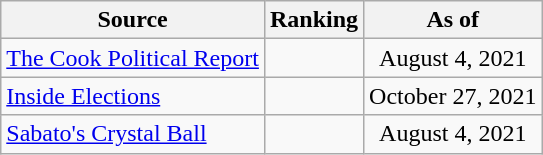<table class="wikitable" style="text-align:center">
<tr>
<th>Source</th>
<th>Ranking</th>
<th>As of</th>
</tr>
<tr>
<td align=left><a href='#'>The Cook Political Report</a></td>
<td></td>
<td>August 4, 2021</td>
</tr>
<tr>
<td align=left><a href='#'>Inside Elections</a></td>
<td></td>
<td>October 27, 2021</td>
</tr>
<tr>
<td align=left><a href='#'>Sabato's Crystal Ball</a></td>
<td></td>
<td>August 4, 2021</td>
</tr>
</table>
